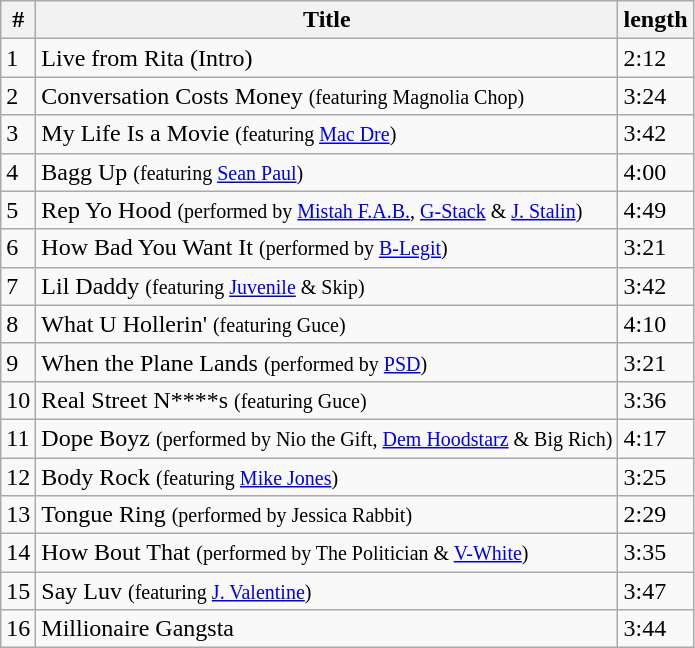<table class="wikitable">
<tr>
<th>#</th>
<th>Title</th>
<th>length</th>
</tr>
<tr>
<td>1</td>
<td>Live from Rita (Intro)</td>
<td>2:12</td>
</tr>
<tr>
<td>2</td>
<td>Conversation Costs Money <small>(featuring Magnolia Chop)</small></td>
<td>3:24</td>
</tr>
<tr>
<td>3</td>
<td>My Life Is a Movie <small>(featuring <a href='#'>Mac Dre</a>)</small></td>
<td>3:42</td>
</tr>
<tr>
<td>4</td>
<td>Bagg Up <small>(featuring <a href='#'>Sean Paul</a>)</small></td>
<td>4:00</td>
</tr>
<tr>
<td>5</td>
<td>Rep Yo Hood <small>(performed by <a href='#'>Mistah F.A.B.</a>, <a href='#'>G-Stack</a> & <a href='#'>J. Stalin</a>)</small></td>
<td>4:49</td>
</tr>
<tr>
<td>6</td>
<td>How Bad You Want It <small>(performed by <a href='#'>B-Legit</a>)</small></td>
<td>3:21</td>
</tr>
<tr>
<td>7</td>
<td>Lil Daddy <small>(featuring <a href='#'>Juvenile</a> & Skip)</small></td>
<td>3:42</td>
</tr>
<tr>
<td>8</td>
<td>What U Hollerin' <small>(featuring Guce)</small></td>
<td>4:10</td>
</tr>
<tr>
<td>9</td>
<td>When the Plane Lands <small>(performed by <a href='#'>PSD</a>)</small></td>
<td>3:21</td>
</tr>
<tr>
<td>10</td>
<td>Real Street N****s <small>(featuring Guce)</small></td>
<td>3:36</td>
</tr>
<tr>
<td>11</td>
<td>Dope Boyz <small>(performed by Nio the Gift, <a href='#'>Dem Hoodstarz</a> & Big Rich)</small></td>
<td>4:17</td>
</tr>
<tr>
<td>12</td>
<td>Body Rock <small>(featuring <a href='#'>Mike Jones</a>)</small></td>
<td>3:25</td>
</tr>
<tr>
<td>13</td>
<td>Tongue Ring <small>(performed by Jessica Rabbit)</small></td>
<td>2:29</td>
</tr>
<tr>
<td>14</td>
<td>How Bout That <small>(performed by The Politician & <a href='#'>V-White</a>)</small></td>
<td>3:35</td>
</tr>
<tr>
<td>15</td>
<td>Say Luv <small>(featuring <a href='#'>J. Valentine</a>)</small></td>
<td>3:47</td>
</tr>
<tr>
<td>16</td>
<td>Millionaire Gangsta</td>
<td>3:44</td>
</tr>
</table>
